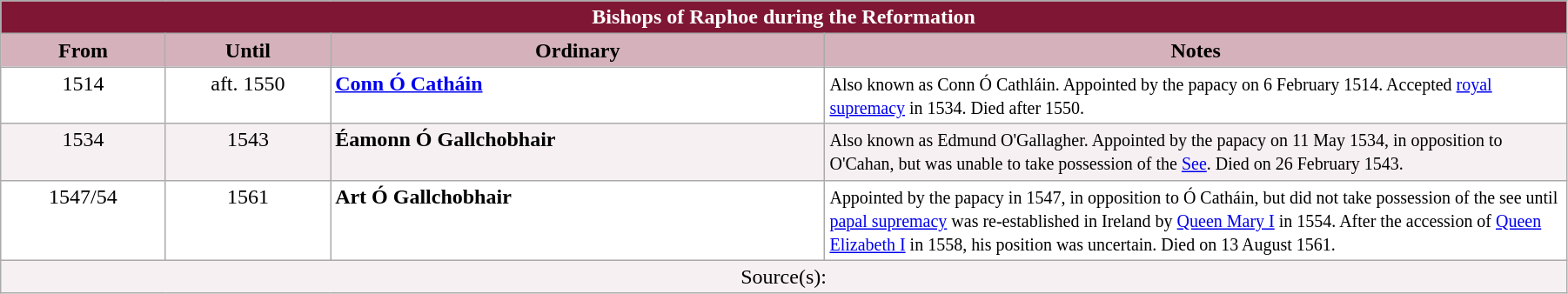<table class="wikitable" style="width:95%;" border="1" cellpadding="2">
<tr>
<th colspan="4" style="background-color: #7F1734; color: white;">Bishops of Raphoe during the Reformation</th>
</tr>
<tr align=top>
<th style="background-color: #D4B1BB; width: 10%;">From</th>
<th style="background-color: #D4B1BB; width: 10%;">Until</th>
<th style="background-color: #D4B1BB; width: 30%;">Ordinary</th>
<th style="background-color: #D4B1BB; width: 45%;">Notes</th>
</tr>
<tr valign="top" style="background-color: white;">
<td style="text-align: center;">1514</td>
<td style="text-align: center;">aft. 1550</td>
<td><strong><a href='#'>Conn Ó Catháin</a></strong></td>
<td><small>Also known as Conn Ó Cathláin. Appointed by the papacy on 6 February 1514. Accepted <a href='#'>royal supremacy</a> in 1534. Died after 1550.</small></td>
</tr>
<tr valign="top" style="background-color: #F7F0F2;">
<td style="text-align: center;">1534</td>
<td style="text-align: center;">1543</td>
<td><strong>Éamonn Ó Gallchobhair</strong></td>
<td><small>Also known as Edmund O'Gallagher. Appointed by the papacy on 11 May 1534, in opposition to O'Cahan, but was unable to take possession of the <a href='#'>See</a>. Died on 26 February 1543.</small></td>
</tr>
<tr valign="top" style="background-color: white;">
<td style="text-align: center;">1547/54</td>
<td style="text-align: center;">1561</td>
<td><strong>Art Ó Gallchobhair</strong></td>
<td><small>Appointed by the papacy in 1547, in opposition to Ó Catháin, but did not take possession of the see until <a href='#'>papal supremacy</a> was re-established in Ireland by <a href='#'>Queen Mary I</a> in 1554. After the accession of <a href='#'>Queen Elizabeth I</a> in 1558, his position was uncertain. Died on 13 August 1561.</small></td>
</tr>
<tr valign="top" style="background-color: #F7F0F2;">
<td align=center colspan="4">Source(s):</td>
</tr>
</table>
